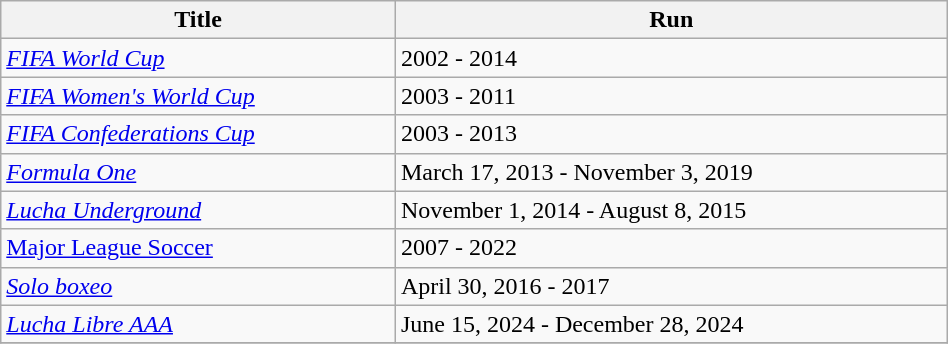<table class="wikitable sortable" style="width:50%;">
<tr>
<th>Title</th>
<th>Run</th>
</tr>
<tr>
<td><em><a href='#'>FIFA World Cup</a></em></td>
<td>2002 - 2014</td>
</tr>
<tr>
<td><em><a href='#'>FIFA Women's World Cup</a></em></td>
<td>2003 - 2011</td>
</tr>
<tr>
<td><em><a href='#'>FIFA Confederations Cup</a></em></td>
<td>2003 - 2013</td>
</tr>
<tr>
<td><em><a href='#'>Formula One</a></em></td>
<td>March 17, 2013 - November 3, 2019</td>
</tr>
<tr>
<td><em><a href='#'>Lucha Underground</a></em></td>
<td>November 1, 2014 - August 8, 2015</td>
</tr>
<tr>
<td><a href='#'>Major League Soccer</a></td>
<td>2007 - 2022</td>
</tr>
<tr>
<td><em><a href='#'>Solo boxeo</a></em></td>
<td>April 30, 2016 - 2017</td>
</tr>
<tr>
<td><em><a href='#'>Lucha Libre AAA</a></em></td>
<td>June 15, 2024 - December 28, 2024</td>
</tr>
<tr>
</tr>
</table>
